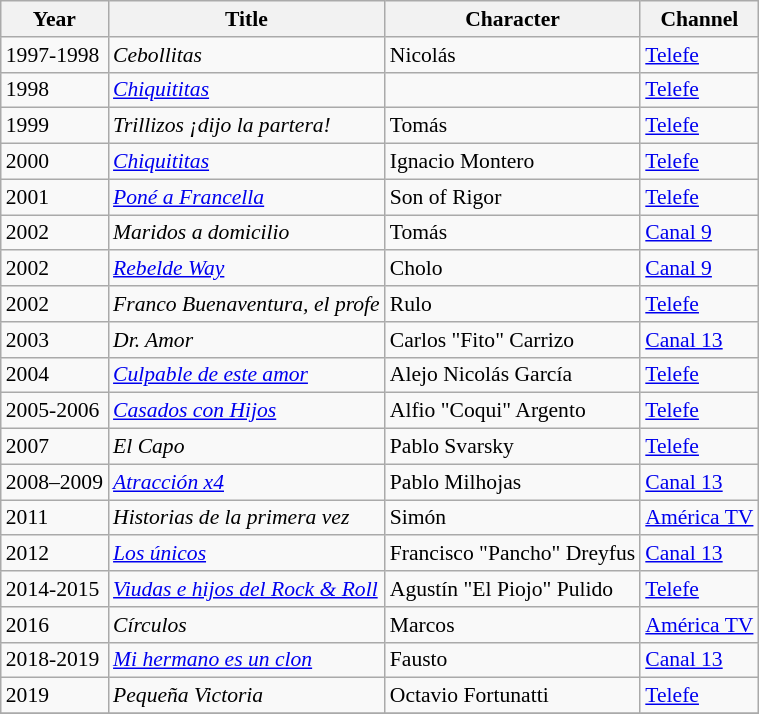<table class="wikitable" style="font-size: 90%;">
<tr>
<th>Year</th>
<th>Title</th>
<th>Character</th>
<th>Channel</th>
</tr>
<tr>
<td>1997-1998</td>
<td><em>Cebollitas</em></td>
<td>Nicolás</td>
<td><a href='#'>Telefe</a></td>
</tr>
<tr>
<td>1998</td>
<td><em><a href='#'>Chiquititas</a></em></td>
<td></td>
<td><a href='#'>Telefe</a></td>
</tr>
<tr>
<td>1999</td>
<td><em>Trillizos ¡dijo la partera!</em></td>
<td>Tomás</td>
<td><a href='#'>Telefe</a></td>
</tr>
<tr>
<td>2000</td>
<td><em><a href='#'>Chiquititas</a></em></td>
<td>Ignacio Montero</td>
<td><a href='#'>Telefe</a></td>
</tr>
<tr>
<td>2001</td>
<td><em><a href='#'>Poné a Francella</a></em></td>
<td>Son of Rigor</td>
<td><a href='#'>Telefe</a></td>
</tr>
<tr>
<td>2002</td>
<td><em>Maridos a domicilio</em></td>
<td>Tomás</td>
<td><a href='#'>Canal 9</a></td>
</tr>
<tr>
<td>2002</td>
<td><em><a href='#'>Rebelde Way</a></em></td>
<td>Cholo</td>
<td><a href='#'>Canal 9</a></td>
</tr>
<tr>
<td>2002</td>
<td><em>Franco Buenaventura, el profe</em></td>
<td>Rulo</td>
<td><a href='#'>Telefe</a></td>
</tr>
<tr>
<td>2003</td>
<td><em>Dr. Amor</em></td>
<td>Carlos "Fito" Carrizo</td>
<td><a href='#'>Canal 13</a></td>
</tr>
<tr>
<td>2004</td>
<td><em><a href='#'>Culpable de este amor</a></em></td>
<td>Alejo Nicolás García</td>
<td><a href='#'>Telefe</a></td>
</tr>
<tr>
<td>2005-2006</td>
<td><a href='#'><em>Casados con Hijos</em></a></td>
<td>Alfio "Coqui" Argento</td>
<td><a href='#'>Telefe</a></td>
</tr>
<tr>
<td>2007</td>
<td><em>El Capo</em></td>
<td>Pablo Svarsky</td>
<td><a href='#'>Telefe</a></td>
</tr>
<tr>
<td>2008–2009</td>
<td><em><a href='#'>Atracción x4</a></em></td>
<td>Pablo Milhojas</td>
<td><a href='#'>Canal 13</a></td>
</tr>
<tr>
<td>2011</td>
<td><em>Historias de la primera vez</em></td>
<td>Simón</td>
<td><a href='#'>América TV</a></td>
</tr>
<tr>
<td>2012</td>
<td><em><a href='#'>Los únicos</a></em></td>
<td>Francisco "Pancho" Dreyfus</td>
<td><a href='#'>Canal 13</a></td>
</tr>
<tr>
<td>2014-2015</td>
<td><em><a href='#'>Viudas e hijos del Rock & Roll</a></em></td>
<td>Agustín "El Piojo" Pulido</td>
<td><a href='#'>Telefe</a></td>
</tr>
<tr>
<td>2016</td>
<td><em>Círculos</em></td>
<td>Marcos</td>
<td><a href='#'>América TV</a></td>
</tr>
<tr>
<td>2018-2019</td>
<td><em><a href='#'>Mi hermano es un clon</a></em></td>
<td>Fausto</td>
<td><a href='#'>Canal 13</a></td>
</tr>
<tr>
<td>2019</td>
<td><em>Pequeña Victoria</em></td>
<td>Octavio Fortunatti</td>
<td><a href='#'>Telefe</a></td>
</tr>
<tr>
</tr>
</table>
